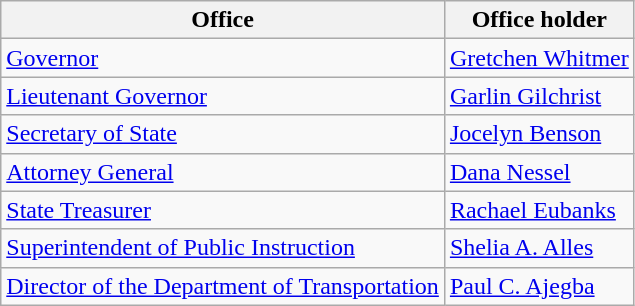<table class="wikitable">
<tr>
<th>Office</th>
<th>Office holder</th>
</tr>
<tr>
<td><a href='#'>Governor</a></td>
<td><a href='#'>Gretchen Whitmer</a></td>
</tr>
<tr>
<td><a href='#'>Lieutenant Governor</a></td>
<td><a href='#'>Garlin Gilchrist</a></td>
</tr>
<tr>
<td><a href='#'>Secretary of State</a></td>
<td><a href='#'>Jocelyn Benson</a></td>
</tr>
<tr>
<td><a href='#'>Attorney General</a></td>
<td><a href='#'>Dana Nessel</a></td>
</tr>
<tr>
<td><a href='#'>State Treasurer</a></td>
<td><a href='#'>Rachael Eubanks</a></td>
</tr>
<tr>
<td><a href='#'>Superintendent of Public Instruction</a></td>
<td><a href='#'>Shelia A. Alles</a></td>
</tr>
<tr>
<td><a href='#'>Director of the Department of Transportation</a></td>
<td><a href='#'>Paul C. Ajegba</a></td>
</tr>
</table>
